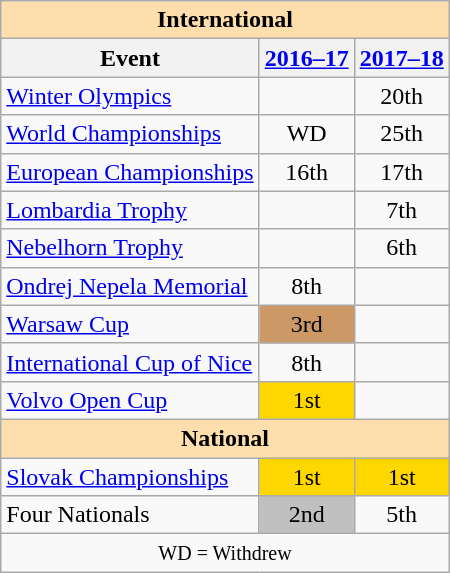<table class="wikitable" style="text-align:center">
<tr>
<th style="background-color: #ffdead; " colspan=3 align=center>International</th>
</tr>
<tr>
<th>Event</th>
<th><a href='#'>2016–17</a></th>
<th><a href='#'>2017–18</a></th>
</tr>
<tr>
<td align=left><a href='#'>Winter Olympics</a></td>
<td></td>
<td>20th</td>
</tr>
<tr>
<td align=left><a href='#'>World Championships</a></td>
<td>WD</td>
<td>25th</td>
</tr>
<tr>
<td align=left><a href='#'>European Championships</a></td>
<td>16th</td>
<td>17th</td>
</tr>
<tr>
<td align=left> <a href='#'>Lombardia Trophy</a></td>
<td></td>
<td>7th</td>
</tr>
<tr>
<td align=left> <a href='#'>Nebelhorn Trophy</a></td>
<td></td>
<td>6th</td>
</tr>
<tr>
<td align=left> <a href='#'>Ondrej Nepela Memorial</a></td>
<td>8th</td>
<td></td>
</tr>
<tr>
<td align=left> <a href='#'>Warsaw Cup</a></td>
<td bgcolor=cc9966>3rd</td>
<td></td>
</tr>
<tr>
<td align=left><a href='#'>International Cup of Nice</a></td>
<td>8th</td>
<td></td>
</tr>
<tr>
<td align=left><a href='#'>Volvo Open Cup</a></td>
<td bgcolor=gold>1st</td>
<td></td>
</tr>
<tr>
<th style="background-color: #ffdead; " colspan=3 align=center>National</th>
</tr>
<tr>
<td align=left><a href='#'>Slovak Championships</a></td>
<td bgcolor=gold>1st</td>
<td bgcolor=gold>1st</td>
</tr>
<tr>
<td align=left>Four Nationals</td>
<td bgcolor=silver>2nd</td>
<td>5th</td>
</tr>
<tr>
<td colspan=3 align=center><small> WD = Withdrew </small></td>
</tr>
</table>
